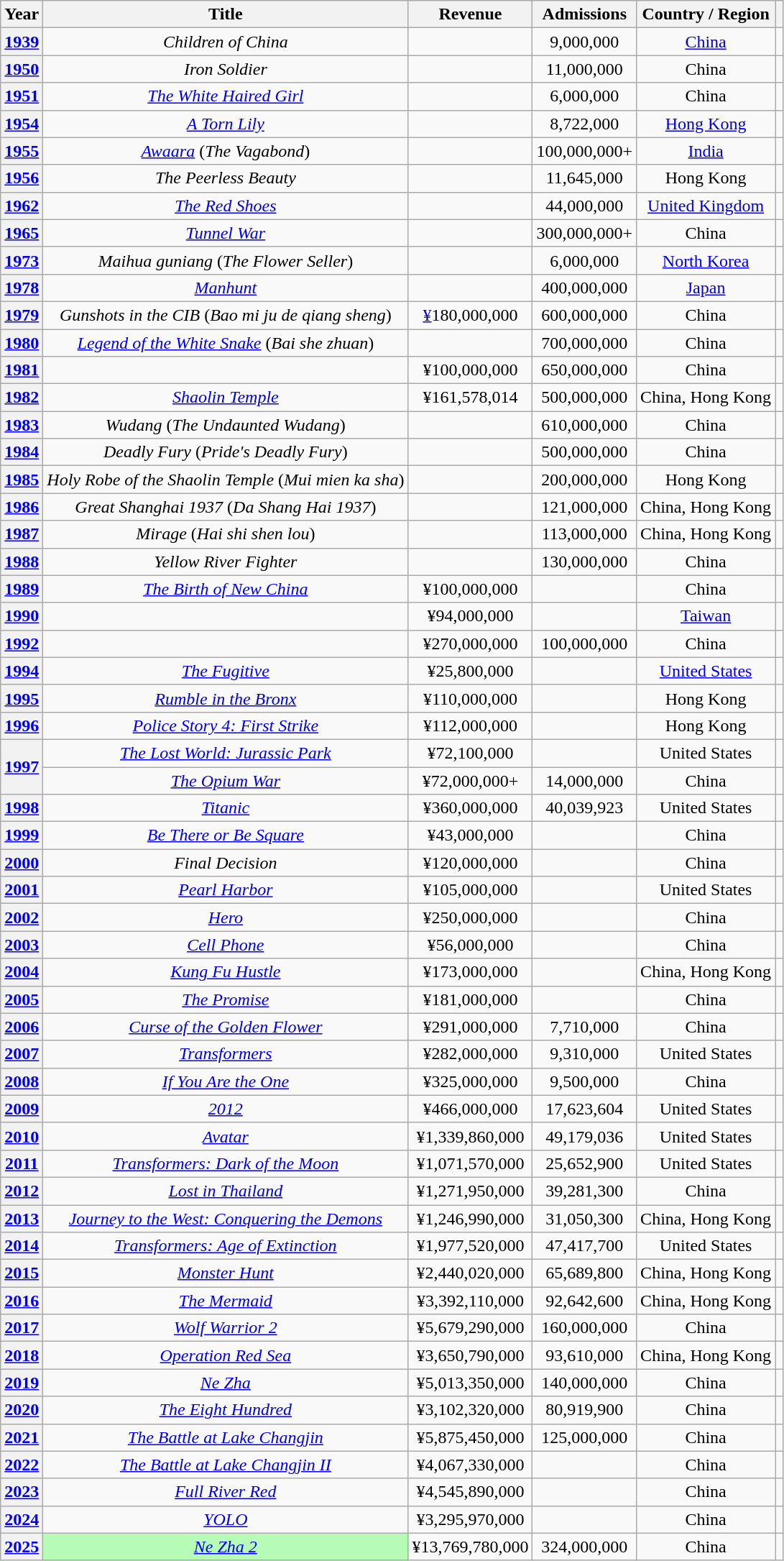<table class="wikitable sortable" style="text-align:center">
<tr>
<th scope="col">Year</th>
<th scope="col">Title</th>
<th scope="col" data-sort-type="currency">Revenue</th>
<th>Admissions</th>
<th scope="col">Country / Region</th>
<th scope="col" class="unsortable"></th>
</tr>
<tr>
<th scope="row"><a href='#'>1939</a></th>
<td><em>Children of China</em></td>
<td></td>
<td>9,000,000</td>
<td><a href='#'>China</a></td>
<td></td>
</tr>
<tr>
<th scope="row"><a href='#'>1950</a></th>
<td><em>Iron Soldier</em></td>
<td></td>
<td>11,000,000</td>
<td>China</td>
<td></td>
</tr>
<tr>
<th scope="row"><a href='#'>1951</a></th>
<td><em><a href='#'>The White Haired Girl</a></em></td>
<td></td>
<td>6,000,000</td>
<td>China</td>
<td></td>
</tr>
<tr>
<th scope="row"><a href='#'>1954</a></th>
<td><em><a href='#'>A Torn Lily</a></em></td>
<td></td>
<td>8,722,000</td>
<td><a href='#'>Hong Kong</a></td>
<td></td>
</tr>
<tr>
<th scope="row"><a href='#'>1955</a></th>
<td><em><a href='#'>Awaara</a></em> (<em>The Vagabond</em>)</td>
<td></td>
<td>100,000,000+</td>
<td><a href='#'>India</a></td>
<td></td>
</tr>
<tr>
<th scope="row"><a href='#'>1956</a></th>
<td><em>The Peerless Beauty</em></td>
<td></td>
<td>11,645,000</td>
<td>Hong Kong</td>
<td></td>
</tr>
<tr>
<th scope="row"><a href='#'>1962</a></th>
<td><em><a href='#'>The Red Shoes</a></em></td>
<td></td>
<td>44,000,000</td>
<td><a href='#'>United Kingdom</a></td>
<td></td>
</tr>
<tr>
<th><a href='#'>1965</a></th>
<td><em><a href='#'>Tunnel War</a></em></td>
<td></td>
<td>300,000,000+</td>
<td>China</td>
<td></td>
</tr>
<tr>
<th scope="row"><a href='#'>1973</a></th>
<td><em>Maihua guniang</em> (<em>The Flower Seller</em>)</td>
<td></td>
<td>6,000,000</td>
<td><a href='#'>North Korea</a></td>
<td></td>
</tr>
<tr>
<th scope="row"><a href='#'>1978</a></th>
<td><em><a href='#'>Manhunt</a></em></td>
<td></td>
<td>400,000,000</td>
<td><a href='#'>Japan</a></td>
<td></td>
</tr>
<tr>
<th scope="row"><a href='#'>1979</a></th>
<td><em>Gunshots in the CIB</em> (<em>Bao mi ju de qiang sheng</em>)</td>
<td><a href='#'>¥</a>180,000,000</td>
<td>600,000,000</td>
<td>China</td>
<td></td>
</tr>
<tr>
<th scope="row"><a href='#'>1980</a></th>
<td><em><a href='#'>Legend of the White Snake</a></em> (<em>Bai she zhuan</em>)</td>
<td></td>
<td>700,000,000</td>
<td>China</td>
<td></td>
</tr>
<tr>
<th scope="row"><a href='#'>1981</a></th>
<td></td>
<td>¥100,000,000</td>
<td>650,000,000</td>
<td>China</td>
<td></td>
</tr>
<tr>
<th scope="row"><a href='#'>1982</a></th>
<td><em><a href='#'>Shaolin Temple</a></em></td>
<td>¥161,578,014</td>
<td>500,000,000</td>
<td>China, Hong Kong</td>
<td></td>
</tr>
<tr>
<th scope="row"><a href='#'>1983</a></th>
<td><em>Wudang</em> (<em>The Undaunted Wudang</em>)</td>
<td></td>
<td>610,000,000</td>
<td>China</td>
<td></td>
</tr>
<tr>
<th scope="row"><a href='#'>1984</a></th>
<td><em>Deadly Fury</em> (<em>Pride's Deadly Fury</em>)</td>
<td></td>
<td>500,000,000</td>
<td>China</td>
<td></td>
</tr>
<tr>
<th scope="row"><a href='#'>1985</a></th>
<td><em>Holy Robe of the Shaolin Temple</em> (<em>Mui mien ka sha</em>)</td>
<td></td>
<td>200,000,000</td>
<td>Hong Kong</td>
<td></td>
</tr>
<tr>
<th scope="row"><a href='#'>1986</a></th>
<td><em>Great Shanghai 1937</em> (<em>Da Shang Hai 1937</em>)</td>
<td></td>
<td>121,000,000</td>
<td>China, Hong Kong</td>
<td></td>
</tr>
<tr>
<th scope="row"><a href='#'>1987</a></th>
<td><em>Mirage</em> (<em>Hai shi shen lou</em>)</td>
<td></td>
<td>113,000,000</td>
<td>China, Hong Kong</td>
<td></td>
</tr>
<tr>
<th scope="row"><a href='#'>1988</a></th>
<td><em>Yellow River Fighter</em></td>
<td></td>
<td>130,000,000</td>
<td>China</td>
<td></td>
</tr>
<tr>
<th scope="row"><a href='#'>1989</a></th>
<td><em><a href='#'>The Birth of New China</a></em></td>
<td>¥100,000,000</td>
<td></td>
<td>China</td>
<td></td>
</tr>
<tr>
<th scope="row"><a href='#'>1990</a></th>
<td></td>
<td>¥94,000,000</td>
<td></td>
<td><a href='#'>Taiwan</a></td>
<td></td>
</tr>
<tr>
<th scope="row"><a href='#'>1992</a></th>
<td></td>
<td>¥270,000,000</td>
<td>100,000,000</td>
<td>China</td>
<td></td>
</tr>
<tr>
<th scope="row"><a href='#'>1994</a></th>
<td><em><a href='#'>The Fugitive</a></em></td>
<td>¥25,800,000</td>
<td></td>
<td><a href='#'>United States</a></td>
<td></td>
</tr>
<tr>
<th scope="row"><a href='#'>1995</a></th>
<td><em><a href='#'>Rumble in the Bronx</a></em></td>
<td>¥110,000,000</td>
<td></td>
<td>Hong Kong</td>
<td></td>
</tr>
<tr>
<th scope="row"><a href='#'>1996</a></th>
<td><em><a href='#'>Police Story 4: First Strike</a></em></td>
<td>¥112,000,000</td>
<td></td>
<td>Hong Kong</td>
<td></td>
</tr>
<tr>
<th rowspan="2" scope="row"><a href='#'>1997</a></th>
<td><em><a href='#'>The Lost World: Jurassic Park</a></em></td>
<td>¥72,100,000</td>
<td></td>
<td>United States</td>
<td></td>
</tr>
<tr>
<td><a href='#'><em>The Opium War</em></a></td>
<td>¥72,000,000+</td>
<td>14,000,000</td>
<td>China</td>
<td></td>
</tr>
<tr>
<th scope="row"><a href='#'>1998</a></th>
<td><em><a href='#'>Titanic</a></em></td>
<td>¥360,000,000</td>
<td>40,039,923</td>
<td>United States</td>
<td></td>
</tr>
<tr>
<th scope="row"><a href='#'>1999</a></th>
<td><em><a href='#'>Be There or Be Square</a></em></td>
<td>¥43,000,000</td>
<td></td>
<td>China</td>
<td></td>
</tr>
<tr>
<th scope="row"><a href='#'>2000</a></th>
<td><em>Final Decision</em></td>
<td>¥120,000,000</td>
<td></td>
<td>China</td>
<td></td>
</tr>
<tr>
<th scope="row"><a href='#'>2001</a></th>
<td><em><a href='#'>Pearl Harbor</a></em></td>
<td>¥105,000,000</td>
<td></td>
<td>United States</td>
<td></td>
</tr>
<tr>
<th scope="row"><a href='#'>2002</a></th>
<td><em><a href='#'>Hero</a></em></td>
<td>¥250,000,000</td>
<td></td>
<td>China</td>
<td></td>
</tr>
<tr>
<th scope="row"><a href='#'>2003</a></th>
<td><em><a href='#'>Cell Phone</a></em></td>
<td>¥56,000,000</td>
<td></td>
<td>China</td>
<td></td>
</tr>
<tr>
<th scope="row"><a href='#'>2004</a></th>
<td><em><a href='#'>Kung Fu Hustle</a></em></td>
<td>¥173,000,000</td>
<td></td>
<td>China, Hong Kong</td>
<td></td>
</tr>
<tr>
<th scope="row"><a href='#'>2005</a></th>
<td><em><a href='#'>The Promise</a></em></td>
<td>¥181,000,000</td>
<td></td>
<td>China</td>
<td></td>
</tr>
<tr>
<th scope="row"><a href='#'>2006</a></th>
<td><em><a href='#'>Curse of the Golden Flower</a></em></td>
<td>¥291,000,000</td>
<td>7,710,000</td>
<td>China</td>
<td></td>
</tr>
<tr>
<th scope="row"><a href='#'>2007</a></th>
<td><em><a href='#'>Transformers</a></em></td>
<td>¥282,000,000</td>
<td>9,310,000</td>
<td>United States</td>
<td></td>
</tr>
<tr>
<th scope="row"><a href='#'>2008</a></th>
<td><em><a href='#'>If You Are the One</a></em></td>
<td>¥325,000,000</td>
<td>9,500,000</td>
<td>China</td>
<td></td>
</tr>
<tr>
<th scope="row"><a href='#'>2009</a></th>
<td><em><a href='#'>2012</a></em></td>
<td>¥466,000,000</td>
<td>17,623,604</td>
<td>United States</td>
<td></td>
</tr>
<tr>
<th scope="row"><a href='#'>2010</a></th>
<td><em><a href='#'>Avatar</a></em></td>
<td>¥1,339,860,000</td>
<td>49,179,036</td>
<td>United States</td>
<td style="text-align:center;"></td>
</tr>
<tr>
<th scope="row"><a href='#'>2011</a></th>
<td><em><a href='#'>Transformers: Dark of the Moon</a></em></td>
<td>¥1,071,570,000</td>
<td>25,652,900</td>
<td>United States</td>
<td style="text-align:center;"></td>
</tr>
<tr>
<th scope="row"><a href='#'>2012</a></th>
<td><em><a href='#'>Lost in Thailand</a></em></td>
<td>¥1,271,950,000</td>
<td>39,281,300</td>
<td>China</td>
<td style="text-align:center;"></td>
</tr>
<tr>
<th scope="row"><a href='#'>2013</a></th>
<td><em><a href='#'>Journey to the West: Conquering the Demons</a></em></td>
<td>¥1,246,990,000</td>
<td>31,050,300</td>
<td>China, Hong Kong</td>
<td style="text-align:center;"></td>
</tr>
<tr>
<th scope="row"><a href='#'>2014</a></th>
<td><em><a href='#'>Transformers: Age of Extinction</a></em></td>
<td>¥1,977,520,000</td>
<td>47,417,700</td>
<td>United States</td>
<td style="text-align:center;"></td>
</tr>
<tr>
<th scope="row"><a href='#'>2015</a></th>
<td><em><a href='#'>Monster Hunt</a></em></td>
<td>¥2,440,020,000</td>
<td>65,689,800</td>
<td>China, Hong Kong</td>
<td style="text-align:center;"></td>
</tr>
<tr>
<th scope="row"><a href='#'>2016</a></th>
<td><em><a href='#'>The Mermaid</a></em></td>
<td>¥3,392,110,000</td>
<td>92,642,600</td>
<td>China, Hong Kong</td>
<td style="text-align:center;"></td>
</tr>
<tr>
<th scope="row"><a href='#'>2017</a></th>
<td><em><a href='#'>Wolf Warrior 2</a></em></td>
<td>¥5,679,290,000</td>
<td>160,000,000</td>
<td>China</td>
<td style="text-align:center;"></td>
</tr>
<tr>
<th scope="row"><a href='#'>2018</a></th>
<td><em><a href='#'>Operation Red Sea</a></em></td>
<td>¥3,650,790,000</td>
<td>93,610,000</td>
<td>China, Hong Kong</td>
<td style="text-align:center;"></td>
</tr>
<tr>
<th scope="row"><a href='#'>2019</a></th>
<td><em><a href='#'>Ne Zha</a></em></td>
<td>¥5,013,350,000</td>
<td>140,000,000</td>
<td>China</td>
<td></td>
</tr>
<tr>
<th scope="row"><a href='#'>2020</a></th>
<td><em><a href='#'>The Eight Hundred</a></em></td>
<td>¥3,102,320,000</td>
<td>80,919,900</td>
<td>China</td>
<td></td>
</tr>
<tr>
<th scope="row"><a href='#'>2021</a></th>
<td><em><a href='#'>The Battle at Lake Changjin</a></em></td>
<td>¥5,875,450,000</td>
<td>125,000,000</td>
<td>China</td>
<td></td>
</tr>
<tr>
<th scope="row"><a href='#'>2022</a></th>
<td><em><a href='#'>The Battle at Lake Changjin II</a></em></td>
<td>¥4,067,330,000</td>
<td></td>
<td>China</td>
<td></td>
</tr>
<tr>
<th scope="row"><a href='#'>2023</a></th>
<td><em><a href='#'>Full River Red</a></em></td>
<td>¥4,545,890,000</td>
<td></td>
<td>China</td>
<td></td>
</tr>
<tr>
<th scope="row"><a href='#'>2024</a></th>
<td><em><a href='#'>YOLO</a></em></td>
<td>¥3,295,970,000</td>
<td></td>
<td>China</td>
<td></td>
</tr>
<tr>
<th scope="row"><a href='#'>2025</a></th>
<td style="background:#b6fcb6;"><em><a href='#'>Ne Zha 2</a></em></td>
<td>¥13,769,780,000</td>
<td>324,000,000</td>
<td>China</td>
<td></td>
</tr>
</table>
